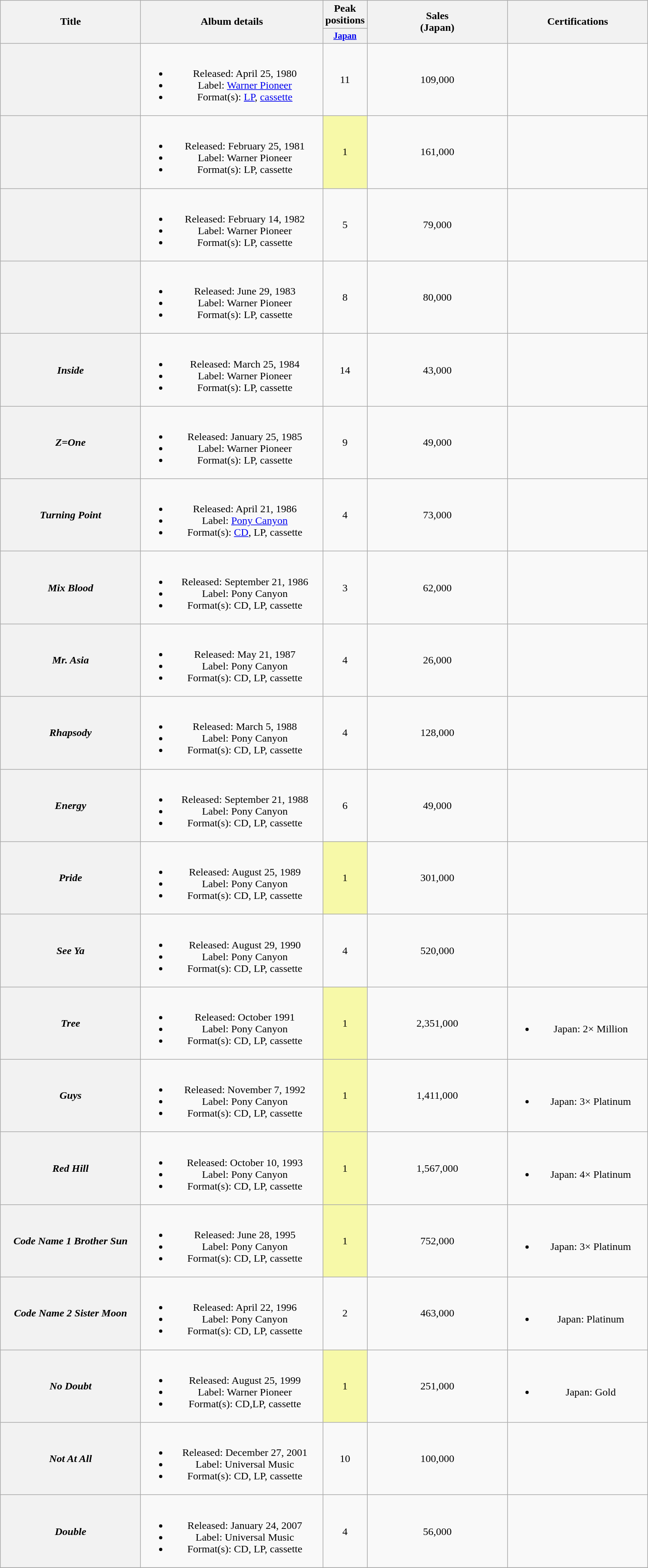<table class="wikitable plainrowheaders" style="text-align:center;">
<tr>
<th style="width:13em;" rowspan="2">Title</th>
<th style="width:17em;" rowspan="2">Album details</th>
<th colspan="1">Peak positions</th>
<th style="width:13em;" rowspan="2">Sales<br>(Japan)<br></th>
<th style="width:13em;" rowspan="2">Certifications</th>
</tr>
<tr>
<th style="width:3em;font-size:85%"><a href='#'>Japan</a><br></th>
</tr>
<tr>
<th scope="row"></th>
<td><br><ul><li>Released: April 25, 1980</li><li>Label: <a href='#'>Warner Pioneer</a></li><li>Format(s): <a href='#'>LP</a>, <a href='#'>cassette</a></li></ul></td>
<td>11</td>
<td>109,000</td>
<td></td>
</tr>
<tr>
<th scope="row"></th>
<td><br><ul><li>Released: February 25, 1981</li><li>Label: Warner Pioneer</li><li>Format(s): LP, cassette</li></ul></td>
<td style="background:#f7f9a8;">1</td>
<td>161,000</td>
<td></td>
</tr>
<tr>
<th scope="row"></th>
<td><br><ul><li>Released: February 14, 1982</li><li>Label: Warner Pioneer</li><li>Format(s): LP, cassette</li></ul></td>
<td>5</td>
<td>79,000</td>
<td></td>
</tr>
<tr>
<th scope="row"></th>
<td><br><ul><li>Released: June 29, 1983</li><li>Label: Warner Pioneer</li><li>Format(s): LP, cassette</li></ul></td>
<td>8</td>
<td>80,000</td>
<td></td>
</tr>
<tr>
<th scope="row"><em>Inside</em></th>
<td><br><ul><li>Released: March 25, 1984</li><li>Label: Warner Pioneer</li><li>Format(s): LP, cassette</li></ul></td>
<td>14</td>
<td>43,000</td>
<td></td>
</tr>
<tr>
<th scope="row"><em>Z=One</em></th>
<td><br><ul><li>Released: January 25, 1985</li><li>Label: Warner Pioneer</li><li>Format(s): LP, cassette</li></ul></td>
<td>9</td>
<td>49,000</td>
<td></td>
</tr>
<tr>
<th scope="row"><em>Turning Point</em></th>
<td><br><ul><li>Released: April 21, 1986</li><li>Label: <a href='#'>Pony Canyon</a></li><li>Format(s): <a href='#'>CD</a>, LP, cassette</li></ul></td>
<td>4</td>
<td>73,000</td>
<td></td>
</tr>
<tr>
<th scope="row"><em>Mix Blood</em></th>
<td><br><ul><li>Released: September 21, 1986</li><li>Label: Pony Canyon</li><li>Format(s): CD, LP, cassette</li></ul></td>
<td>3</td>
<td>62,000</td>
<td></td>
</tr>
<tr>
<th scope="row"><em>Mr. Asia</em></th>
<td><br><ul><li>Released: May 21, 1987</li><li>Label: Pony Canyon</li><li>Format(s): CD, LP, cassette</li></ul></td>
<td>4</td>
<td>26,000</td>
<td></td>
</tr>
<tr>
<th scope="row"><em>Rhapsody</em></th>
<td><br><ul><li>Released: March 5, 1988</li><li>Label: Pony Canyon</li><li>Format(s): CD, LP, cassette</li></ul></td>
<td>4</td>
<td>128,000</td>
<td></td>
</tr>
<tr>
<th scope="row"><em>Energy</em></th>
<td><br><ul><li>Released: September 21, 1988</li><li>Label: Pony Canyon</li><li>Format(s): CD, LP, cassette</li></ul></td>
<td>6</td>
<td>49,000</td>
<td></td>
</tr>
<tr>
<th scope="row"><em>Pride</em></th>
<td><br><ul><li>Released: August 25, 1989</li><li>Label: Pony Canyon</li><li>Format(s): CD, LP, cassette</li></ul></td>
<td style="background:#f7f9a8;">1</td>
<td>301,000</td>
<td></td>
</tr>
<tr>
<th scope="row"><em>See Ya</em></th>
<td><br><ul><li>Released: August 29, 1990</li><li>Label: Pony Canyon</li><li>Format(s): CD, LP, cassette</li></ul></td>
<td>4</td>
<td>520,000</td>
<td></td>
</tr>
<tr>
<th scope="row"><em>Tree</em></th>
<td><br><ul><li>Released: October 1991</li><li>Label: Pony Canyon</li><li>Format(s): CD, LP, cassette</li></ul></td>
<td style="background:#f7f9a8;">1</td>
<td>2,351,000</td>
<td><br><ul><li>Japan: 2× Million</li></ul></td>
</tr>
<tr>
<th scope="row"><em>Guys</em></th>
<td><br><ul><li>Released: November 7, 1992</li><li>Label: Pony Canyon</li><li>Format(s): CD, LP, cassette</li></ul></td>
<td style="background:#f7f9a8;">1</td>
<td>1,411,000</td>
<td><br><ul><li>Japan: 3× Platinum</li></ul></td>
</tr>
<tr>
<th scope="row"><em>Red Hill</em></th>
<td><br><ul><li>Released: October 10, 1993</li><li>Label: Pony Canyon</li><li>Format(s): CD, LP, cassette</li></ul></td>
<td style="background:#f7f9a8;">1</td>
<td>1,567,000</td>
<td><br><ul><li>Japan: 4× Platinum</li></ul></td>
</tr>
<tr>
<th scope="row"><em>Code Name 1 Brother Sun</em></th>
<td><br><ul><li>Released: June 28, 1995</li><li>Label: Pony Canyon</li><li>Format(s): CD, LP, cassette</li></ul></td>
<td style="background:#f7f9a8;">1</td>
<td>752,000</td>
<td><br><ul><li>Japan: 3× Platinum</li></ul></td>
</tr>
<tr>
<th scope="row"><em>Code Name 2 Sister Moon</em></th>
<td><br><ul><li>Released: April 22, 1996</li><li>Label: Pony Canyon</li><li>Format(s): CD, LP, cassette</li></ul></td>
<td>2</td>
<td>463,000</td>
<td><br><ul><li>Japan: Platinum</li></ul></td>
</tr>
<tr>
<th scope="row"><em>No Doubt</em></th>
<td><br><ul><li>Released: August 25, 1999</li><li>Label: Warner Pioneer</li><li>Format(s): CD,LP, cassette</li></ul></td>
<td style="background:#f7f9a8;">1</td>
<td>251,000</td>
<td><br><ul><li>Japan: Gold</li></ul></td>
</tr>
<tr>
<th scope="row"><em>Not At All</em></th>
<td><br><ul><li>Released: December 27, 2001</li><li>Label: Universal Music</li><li>Format(s): CD, LP, cassette</li></ul></td>
<td>10</td>
<td>100,000</td>
<td></td>
</tr>
<tr>
<th scope="row"><em>Double</em></th>
<td><br><ul><li>Released: January 24, 2007</li><li>Label: Universal Music</li><li>Format(s): CD, LP, cassette</li></ul></td>
<td>4</td>
<td>56,000</td>
<td></td>
</tr>
<tr>
</tr>
</table>
